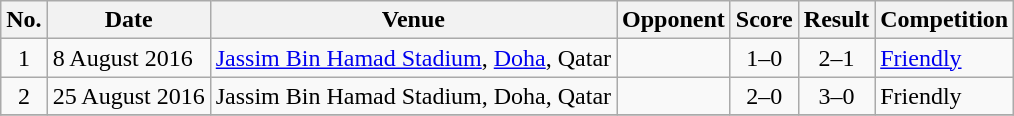<table class="wikitable sortable">
<tr>
<th scope="col">No.</th>
<th scope="col">Date</th>
<th scope="col">Venue</th>
<th scope="col">Opponent</th>
<th scope="col">Score</th>
<th scope="col">Result</th>
<th scope="col">Competition</th>
</tr>
<tr>
<td align="center">1</td>
<td>8 August 2016</td>
<td><a href='#'>Jassim Bin Hamad Stadium</a>, <a href='#'>Doha</a>, Qatar</td>
<td></td>
<td align="center">1–0</td>
<td align="center">2–1</td>
<td><a href='#'>Friendly</a></td>
</tr>
<tr>
<td align="center">2</td>
<td>25 August 2016</td>
<td>Jassim Bin Hamad Stadium, Doha, Qatar</td>
<td></td>
<td align="center">2–0</td>
<td align="center">3–0</td>
<td>Friendly</td>
</tr>
<tr>
</tr>
</table>
